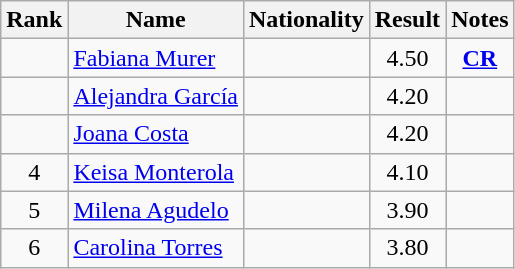<table class="wikitable sortable" style="text-align:center">
<tr>
<th>Rank</th>
<th>Name</th>
<th>Nationality</th>
<th>Result</th>
<th>Notes</th>
</tr>
<tr>
<td></td>
<td align=left><a href='#'>Fabiana Murer</a></td>
<td align=left></td>
<td>4.50</td>
<td><a href='#'><strong>CR</strong></a></td>
</tr>
<tr>
<td></td>
<td align=left><a href='#'>Alejandra García</a></td>
<td align=left></td>
<td>4.20</td>
<td></td>
</tr>
<tr>
<td></td>
<td align=left><a href='#'>Joana Costa</a></td>
<td align=left></td>
<td>4.20</td>
<td></td>
</tr>
<tr>
<td>4</td>
<td align=left><a href='#'>Keisa Monterola</a></td>
<td align=left></td>
<td>4.10</td>
<td></td>
</tr>
<tr>
<td>5</td>
<td align=left><a href='#'>Milena Agudelo</a></td>
<td align=left></td>
<td>3.90</td>
<td></td>
</tr>
<tr>
<td>6</td>
<td align=left><a href='#'>Carolina Torres</a></td>
<td align=left></td>
<td>3.80</td>
<td></td>
</tr>
</table>
